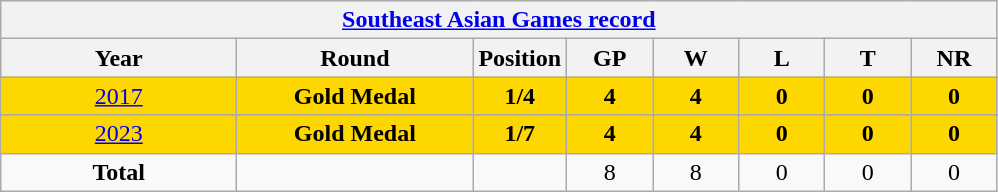<table class="wikitable" style="text-align: center; width=900px;">
<tr>
<th colspan=9><a href='#'>Southeast Asian Games record</a></th>
</tr>
<tr>
<th width=150>Year</th>
<th width=150>Round</th>
<th width=50>Position</th>
<th width=50>GP</th>
<th width=50>W</th>
<th width=50>L</th>
<th width=50>T</th>
<th width=50>NR</th>
</tr>
<tr style="background:gold;">
<td> <a href='#'>2017</a></td>
<td><strong>Gold Medal</strong></td>
<td><strong>1/4</strong></td>
<td><strong>4</strong></td>
<td><strong>4</strong></td>
<td><strong>0</strong></td>
<td><strong>0</strong></td>
<td><strong>0</strong></td>
</tr>
<tr>
</tr>
<tr style="background:gold;">
<td> <a href='#'>2023</a></td>
<td><strong>Gold Medal</strong></td>
<td><strong>1/7</strong></td>
<td><strong>4</strong></td>
<td><strong>4</strong></td>
<td><strong>0</strong></td>
<td><strong>0</strong></td>
<td><strong>0</strong></td>
</tr>
<tr>
<td><strong>Total</strong></td>
<td></td>
<td></td>
<td>8</td>
<td>8</td>
<td>0</td>
<td>0</td>
<td>0</td>
</tr>
</table>
